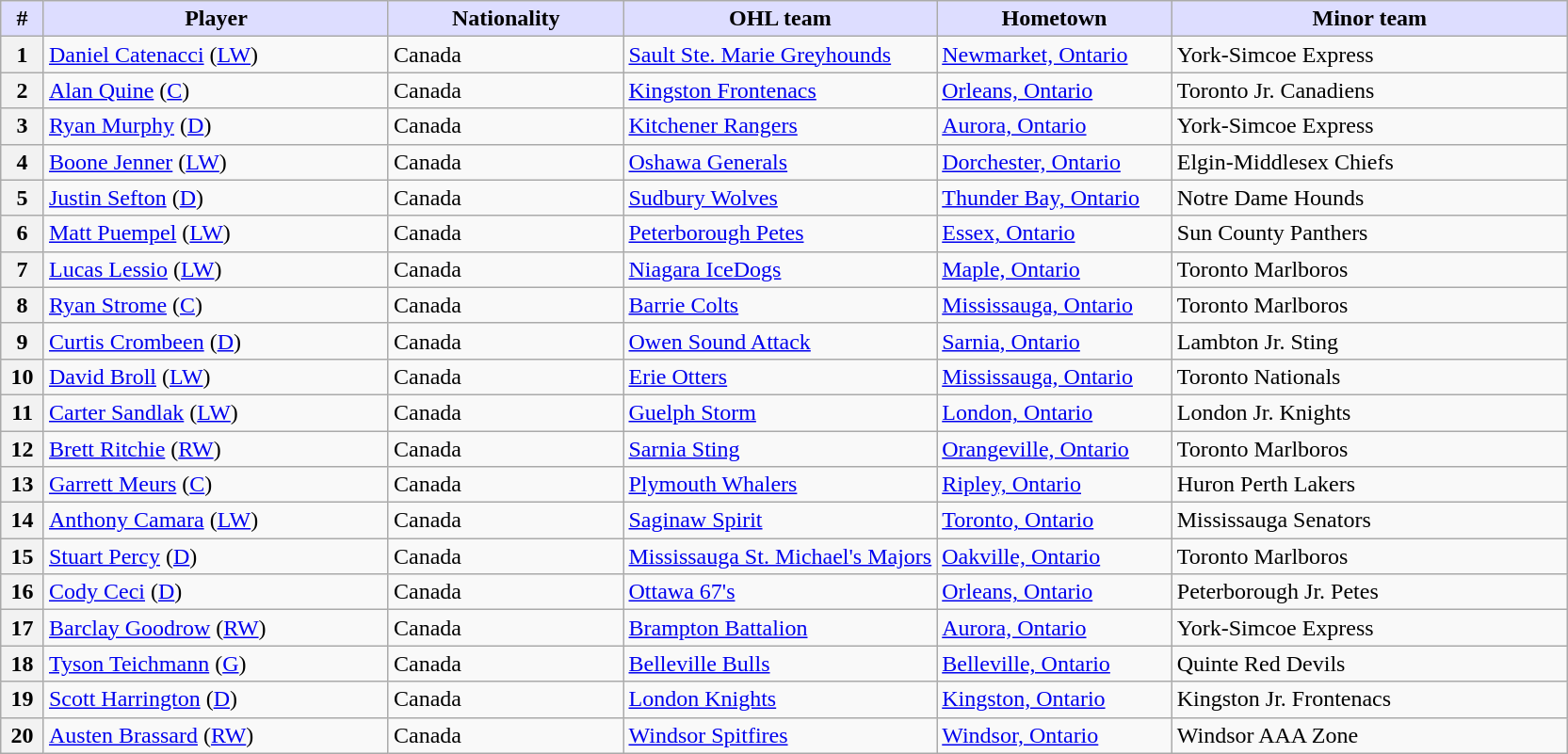<table class="wikitable">
<tr>
<th style="background:#ddf; width:2.75%;">#</th>
<th style="background:#ddf; width:22.0%;">Player</th>
<th style="background:#ddf; width:15.0%;">Nationality</th>
<th style="background:#ddf; width:20.0%;">OHL team</th>
<th style="background:#ddf; width:15.0%;">Hometown</th>
<th style="background:#ddf; width:100.0%;">Minor team</th>
</tr>
<tr>
<th>1</th>
<td><a href='#'>Daniel Catenacci</a> (<a href='#'>LW</a>)</td>
<td> Canada</td>
<td><a href='#'>Sault Ste. Marie Greyhounds</a></td>
<td><a href='#'>Newmarket, Ontario</a></td>
<td>York-Simcoe Express</td>
</tr>
<tr>
<th>2</th>
<td><a href='#'>Alan Quine</a> (<a href='#'>C</a>)</td>
<td> Canada</td>
<td><a href='#'>Kingston Frontenacs</a></td>
<td><a href='#'>Orleans, Ontario</a></td>
<td>Toronto Jr. Canadiens</td>
</tr>
<tr>
<th>3</th>
<td><a href='#'>Ryan Murphy</a> (<a href='#'>D</a>)</td>
<td> Canada</td>
<td><a href='#'>Kitchener Rangers</a></td>
<td><a href='#'>Aurora, Ontario</a></td>
<td>York-Simcoe Express</td>
</tr>
<tr>
<th>4</th>
<td><a href='#'>Boone Jenner</a> (<a href='#'>LW</a>)</td>
<td> Canada</td>
<td><a href='#'>Oshawa Generals</a></td>
<td><a href='#'>Dorchester, Ontario</a></td>
<td>Elgin-Middlesex Chiefs</td>
</tr>
<tr>
<th>5</th>
<td><a href='#'>Justin Sefton</a> (<a href='#'>D</a>)</td>
<td> Canada</td>
<td><a href='#'>Sudbury Wolves</a></td>
<td><a href='#'>Thunder Bay, Ontario</a></td>
<td>Notre Dame Hounds</td>
</tr>
<tr>
<th>6</th>
<td><a href='#'>Matt Puempel</a> (<a href='#'>LW</a>)</td>
<td> Canada</td>
<td><a href='#'>Peterborough Petes</a></td>
<td><a href='#'>Essex, Ontario</a></td>
<td>Sun County Panthers</td>
</tr>
<tr>
<th>7</th>
<td><a href='#'>Lucas Lessio</a> (<a href='#'>LW</a>)</td>
<td> Canada</td>
<td><a href='#'>Niagara IceDogs</a></td>
<td><a href='#'>Maple, Ontario</a></td>
<td>Toronto Marlboros</td>
</tr>
<tr>
<th>8</th>
<td><a href='#'>Ryan Strome</a> (<a href='#'>C</a>)</td>
<td> Canada</td>
<td><a href='#'>Barrie Colts</a></td>
<td><a href='#'>Mississauga, Ontario</a></td>
<td>Toronto Marlboros</td>
</tr>
<tr>
<th>9</th>
<td><a href='#'>Curtis Crombeen</a> (<a href='#'>D</a>)</td>
<td> Canada</td>
<td><a href='#'>Owen Sound Attack</a></td>
<td><a href='#'>Sarnia, Ontario</a></td>
<td>Lambton Jr. Sting</td>
</tr>
<tr>
<th>10</th>
<td><a href='#'>David Broll</a> (<a href='#'>LW</a>)</td>
<td> Canada</td>
<td><a href='#'>Erie Otters</a></td>
<td><a href='#'>Mississauga, Ontario</a></td>
<td>Toronto Nationals</td>
</tr>
<tr>
<th>11</th>
<td><a href='#'>Carter Sandlak</a> (<a href='#'>LW</a>)</td>
<td> Canada</td>
<td><a href='#'>Guelph Storm</a></td>
<td><a href='#'>London, Ontario</a></td>
<td>London Jr. Knights</td>
</tr>
<tr>
<th>12</th>
<td><a href='#'>Brett Ritchie</a> (<a href='#'>RW</a>)</td>
<td> Canada</td>
<td><a href='#'>Sarnia Sting</a></td>
<td><a href='#'>Orangeville, Ontario</a></td>
<td>Toronto Marlboros</td>
</tr>
<tr>
<th>13</th>
<td><a href='#'>Garrett Meurs</a> (<a href='#'>C</a>)</td>
<td> Canada</td>
<td><a href='#'>Plymouth Whalers</a></td>
<td><a href='#'>Ripley, Ontario</a></td>
<td>Huron Perth Lakers</td>
</tr>
<tr>
<th>14</th>
<td><a href='#'>Anthony Camara</a> (<a href='#'>LW</a>)</td>
<td> Canada</td>
<td><a href='#'>Saginaw Spirit</a></td>
<td><a href='#'>Toronto, Ontario</a></td>
<td>Mississauga Senators</td>
</tr>
<tr>
<th>15</th>
<td><a href='#'>Stuart Percy</a> (<a href='#'>D</a>)</td>
<td> Canada</td>
<td><a href='#'>Mississauga St. Michael's Majors</a></td>
<td><a href='#'>Oakville, Ontario</a></td>
<td>Toronto Marlboros</td>
</tr>
<tr>
<th>16</th>
<td><a href='#'>Cody Ceci</a> (<a href='#'>D</a>)</td>
<td> Canada</td>
<td><a href='#'>Ottawa 67's</a></td>
<td><a href='#'>Orleans, Ontario</a></td>
<td>Peterborough Jr. Petes</td>
</tr>
<tr>
<th>17</th>
<td><a href='#'>Barclay Goodrow</a> (<a href='#'>RW</a>)</td>
<td> Canada</td>
<td><a href='#'>Brampton Battalion</a></td>
<td><a href='#'>Aurora, Ontario</a></td>
<td>York-Simcoe Express</td>
</tr>
<tr>
<th>18</th>
<td><a href='#'>Tyson Teichmann</a> (<a href='#'>G</a>)</td>
<td> Canada</td>
<td><a href='#'>Belleville Bulls</a></td>
<td><a href='#'>Belleville, Ontario</a></td>
<td>Quinte Red Devils</td>
</tr>
<tr>
<th>19</th>
<td><a href='#'>Scott Harrington</a> (<a href='#'>D</a>)</td>
<td> Canada</td>
<td><a href='#'>London Knights</a></td>
<td><a href='#'>Kingston, Ontario</a></td>
<td>Kingston Jr. Frontenacs</td>
</tr>
<tr>
<th>20</th>
<td><a href='#'>Austen Brassard</a> (<a href='#'>RW</a>)</td>
<td> Canada</td>
<td><a href='#'>Windsor Spitfires</a></td>
<td><a href='#'>Windsor, Ontario</a></td>
<td>Windsor AAA Zone</td>
</tr>
</table>
